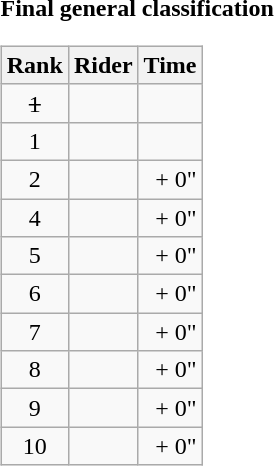<table>
<tr>
<td><strong>Final general classification</strong><br><table class="wikitable">
<tr>
<th scope="col">Rank</th>
<th scope="col">Rider</th>
<th scope="col">Time</th>
</tr>
<tr>
<td style="text-align:center;"><s>1</s></td>
<td><s></s></td>
<td style="text-align:right;"></td>
</tr>
<tr>
<td style="text-align:center;">1</td>
<td></td>
<td style="text-align:right;"></td>
</tr>
<tr>
<td style="text-align:center;">2</td>
<td></td>
<td style="text-align:right;">+ 0"</td>
</tr>
<tr>
<td style="text-align:center;">4</td>
<td></td>
<td style="text-align:right;">+ 0"</td>
</tr>
<tr>
<td style="text-align:center;">5</td>
<td></td>
<td style="text-align:right;">+ 0"</td>
</tr>
<tr>
<td style="text-align:center;">6</td>
<td></td>
<td style="text-align:right;">+ 0"</td>
</tr>
<tr>
<td style="text-align:center;">7</td>
<td></td>
<td style="text-align:right;">+ 0"</td>
</tr>
<tr>
<td style="text-align:center;">8</td>
<td></td>
<td style="text-align:right;">+ 0"</td>
</tr>
<tr>
<td style="text-align:center;">9</td>
<td></td>
<td style="text-align:right;">+ 0"</td>
</tr>
<tr>
<td style="text-align:center;">10</td>
<td></td>
<td style="text-align:right;">+ 0"</td>
</tr>
</table>
</td>
</tr>
</table>
